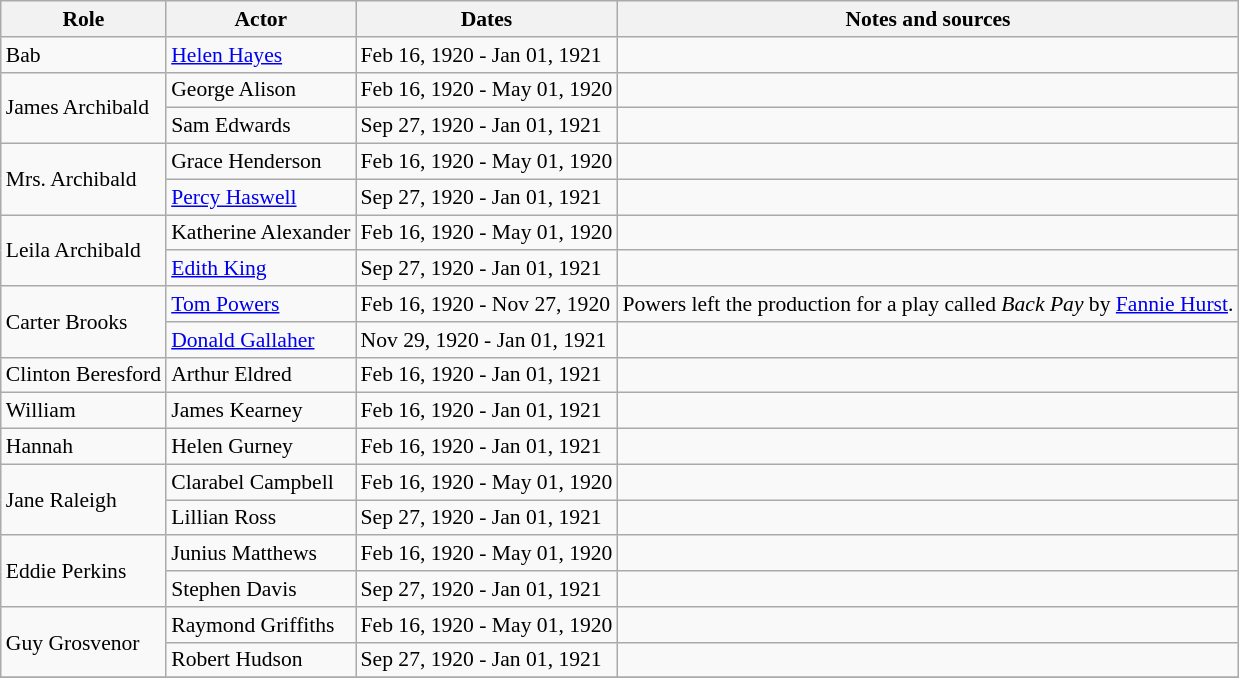<table class="wikitable sortable plainrowheaders" style="font-size: 90%">
<tr>
<th scope="col">Role</th>
<th scope="col">Actor</th>
<th scope="col">Dates</th>
<th scope="col">Notes and sources</th>
</tr>
<tr>
<td>Bab</td>
<td><a href='#'>Helen Hayes</a></td>
<td>Feb 16, 1920 - Jan 01, 1921</td>
<td></td>
</tr>
<tr>
<td rowspan=2>James Archibald</td>
<td>George Alison</td>
<td>Feb 16, 1920 - May 01, 1920</td>
<td></td>
</tr>
<tr>
<td>Sam Edwards</td>
<td>Sep 27, 1920 - Jan 01, 1921</td>
<td></td>
</tr>
<tr>
<td rowspan=2>Mrs. Archibald</td>
<td>Grace Henderson</td>
<td>Feb 16, 1920 - May 01, 1920</td>
<td></td>
</tr>
<tr>
<td><a href='#'>Percy Haswell</a></td>
<td>Sep 27, 1920 - Jan 01, 1921</td>
<td></td>
</tr>
<tr>
<td rowspan=2>Leila Archibald</td>
<td>Katherine Alexander</td>
<td>Feb 16, 1920 - May 01, 1920</td>
<td></td>
</tr>
<tr>
<td><a href='#'>Edith King</a></td>
<td>Sep 27, 1920 - Jan 01, 1921</td>
<td></td>
</tr>
<tr>
<td rowspan=2>Carter Brooks</td>
<td><a href='#'>Tom Powers</a></td>
<td>Feb 16, 1920 - Nov 27, 1920</td>
<td>Powers left the production for a play called <em>Back Pay</em> by <a href='#'>Fannie Hurst</a>.</td>
</tr>
<tr>
<td><a href='#'>Donald Gallaher</a></td>
<td>Nov 29, 1920 - Jan 01, 1921</td>
<td></td>
</tr>
<tr>
<td>Clinton Beresford</td>
<td>Arthur Eldred</td>
<td>Feb 16, 1920 - Jan 01, 1921</td>
<td></td>
</tr>
<tr>
<td>William</td>
<td>James Kearney</td>
<td>Feb 16, 1920 - Jan 01, 1921</td>
<td></td>
</tr>
<tr>
<td>Hannah</td>
<td>Helen Gurney</td>
<td>Feb 16, 1920 - Jan 01, 1921</td>
<td></td>
</tr>
<tr>
<td rowspan=2>Jane Raleigh</td>
<td>Clarabel Campbell</td>
<td>Feb 16, 1920 - May 01, 1920</td>
<td></td>
</tr>
<tr>
<td>Lillian Ross</td>
<td>Sep 27, 1920 - Jan 01, 1921</td>
<td></td>
</tr>
<tr>
<td rowspan=2>Eddie Perkins</td>
<td>Junius Matthews</td>
<td>Feb 16, 1920 - May 01, 1920</td>
<td></td>
</tr>
<tr>
<td>Stephen Davis</td>
<td>Sep 27, 1920 - Jan 01, 1921</td>
<td></td>
</tr>
<tr>
<td rowspan=2>Guy Grosvenor</td>
<td>Raymond Griffiths</td>
<td>Feb 16, 1920 - May 01, 1920</td>
<td></td>
</tr>
<tr>
<td>Robert Hudson</td>
<td>Sep 27, 1920 - Jan 01, 1921</td>
<td></td>
</tr>
<tr>
</tr>
</table>
